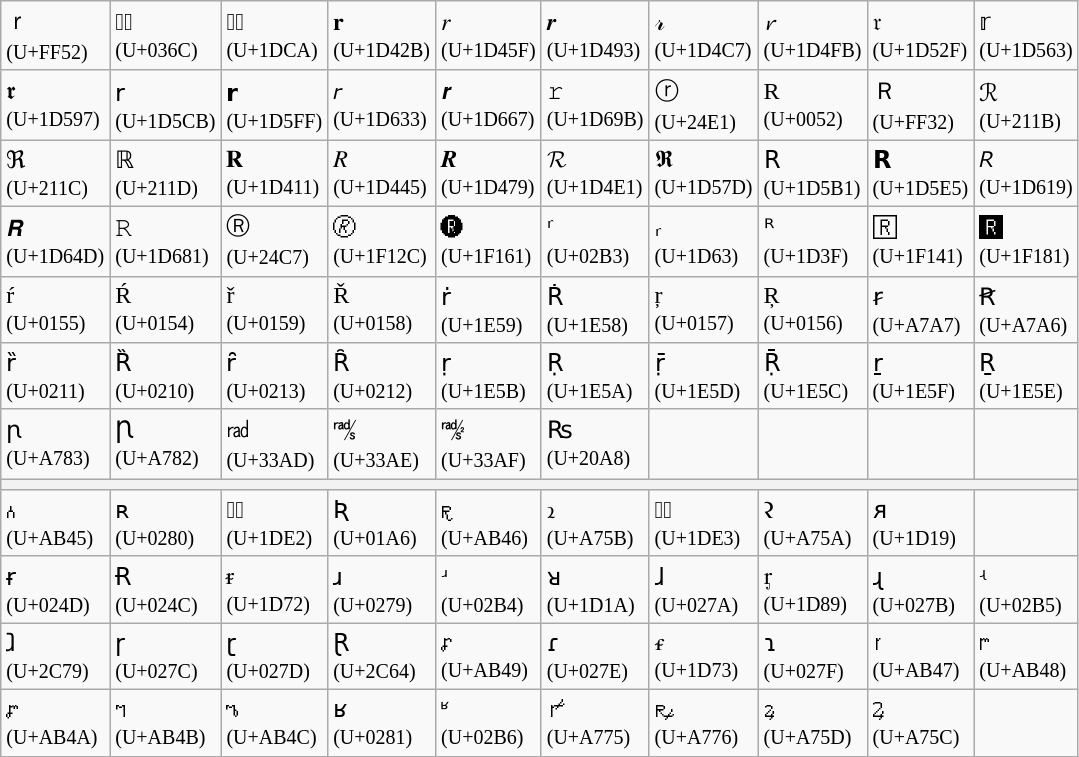<table class="wikitable">
<tr>
<td>ｒ <br><small>(U+FF52)</small></td>
<td>◌ͬ <br><small>(U+036C)</small></td>
<td>◌᷊ <br><small>(U+1DCA)</small></td>
<td>𝐫 <br><small>(U+1D42B)</small></td>
<td>𝑟 <br><small>(U+1D45F)</small></td>
<td>𝒓 <br><small>(U+1D493)</small></td>
<td>𝓇 <br><small>(U+1D4C7)</small></td>
<td>𝓻 <br><small>(U+1D4FB)</small></td>
<td>𝔯 <br><small>(U+1D52F)</small></td>
<td>𝕣 <br><small>(U+1D563)</small></td>
</tr>
<tr>
<td>𝖗 <br><small>(U+1D597)</small></td>
<td>𝗋 <br><small>(U+1D5CB)</small></td>
<td>𝗿 <br><small>(U+1D5FF)</small></td>
<td>𝘳 <br><small>(U+1D633)</small></td>
<td>𝙧 <br><small>(U+1D667)</small></td>
<td>𝚛 <br><small>(U+1D69B)</small></td>
<td>ⓡ <br><small>(U+24E1)</small></td>
<td>R <br><small>(U+0052)</small></td>
<td>Ｒ <br><small>(U+FF32)</small></td>
<td>ℛ <br><small>(U+211B)</small></td>
</tr>
<tr>
<td>ℜ <br><small>(U+211C)</small></td>
<td>ℝ <br><small>(U+211D)</small></td>
<td>𝐑 <br><small>(U+1D411)</small></td>
<td>𝑅 <br><small>(U+1D445)</small></td>
<td>𝑹 <br><small>(U+1D479)</small></td>
<td>𝓡 <br><small>(U+1D4E1)</small></td>
<td>𝕽 <br><small>(U+1D57D)</small></td>
<td>𝖱 <br><small>(U+1D5B1)</small></td>
<td>𝗥 <br><small>(U+1D5E5)</small></td>
<td>𝘙 <br><small>(U+1D619)</small></td>
</tr>
<tr>
<td>𝙍 <br><small>(U+1D64D)</small></td>
<td>𝚁 <br><small>(U+1D681)</small></td>
<td>Ⓡ <br><small>(U+24C7)</small></td>
<td>🄬 <br><small>(U+1F12C)</small></td>
<td>🅡 <br><small>(U+1F161)</small></td>
<td>ʳ <br><small>(U+02B3)</small></td>
<td>ᵣ <br><small>(U+1D63)</small></td>
<td>ᴿ <br><small>(U+1D3F)</small></td>
<td>🅁 <br><small>(U+1F141)</small></td>
<td>🆁 <br><small>(U+1F181)</small></td>
</tr>
<tr>
<td>ŕ <br><small>(U+0155)</small></td>
<td>Ŕ <br><small>(U+0154)</small></td>
<td>ř <br><small>(U+0159)</small></td>
<td>Ř <br><small>(U+0158)</small></td>
<td>ṙ <br><small>(U+1E59)</small></td>
<td>Ṙ <br><small>(U+1E58)</small></td>
<td>ŗ <br><small>(U+0157)</small></td>
<td>Ŗ <br><small>(U+0156)</small></td>
<td>ꞧ <br><small>(U+A7A7)</small></td>
<td>Ꞧ <br><small>(U+A7A6)</small></td>
</tr>
<tr>
<td>ȑ <br><small>(U+0211)</small></td>
<td>Ȑ <br><small>(U+0210)</small></td>
<td>ȓ <br><small>(U+0213)</small></td>
<td>Ȓ <br><small>(U+0212)</small></td>
<td>ṛ <br><small>(U+1E5B)</small></td>
<td>Ṛ <br><small>(U+1E5A)</small></td>
<td>ṝ <br><small>(U+1E5D)</small></td>
<td>Ṝ <br><small>(U+1E5C)</small></td>
<td>ṟ <br><small>(U+1E5F)</small></td>
<td>Ṟ <br><small>(U+1E5E)</small></td>
</tr>
<tr>
<td>ꞃ <br><small>(U+A783)</small></td>
<td>Ꞃ <br><small>(U+A782)</small></td>
<td>㎭ <br><small>(U+33AD)</small></td>
<td>㎮ <br><small>(U+33AE)</small></td>
<td>㎯ <br><small>(U+33AF)</small></td>
<td>₨ <br><small>(U+20A8)</small></td>
<td></td>
<td></td>
<td></td>
<td></td>
</tr>
<tr>
<th colspan=10></th>
</tr>
<tr>
<td>ꭅ <br><small>(U+AB45)</small></td>
<td>ʀ <br><small>(U+0280)</small></td>
<td>◌ᷢ <br><small>(U+1DE2)</small></td>
<td>Ʀ <br><small>(U+01A6)</small></td>
<td>ꭆ <br><small>(U+AB46)</small></td>
<td>ꝛ <br><small>(U+A75B)</small></td>
<td>◌ᷣ <br><small>(U+1DE3)</small></td>
<td>Ꝛ <br><small>(U+A75A)</small></td>
<td>ᴙ <br><small>(U+1D19)</small></td>
<td></td>
</tr>
<tr>
<td>ɍ <br><small>(U+024D)</small></td>
<td>Ɍ <br><small>(U+024C)</small></td>
<td>ᵲ <br><small>(U+1D72)</small></td>
<td>ɹ <br><small>(U+0279)</small></td>
<td>ʴ <br><small>(U+02B4)</small></td>
<td>ᴚ <br><small>(U+1D1A)</small></td>
<td>ɺ <br><small>(U+027A)</small></td>
<td>ᶉ <br><small>(U+1D89)</small></td>
<td>ɻ <br><small>(U+027B)</small></td>
<td>ʵ <br><small>(U+02B5)</small></td>
</tr>
<tr>
<td>ⱹ <br><small>(U+2C79)</small></td>
<td>ɼ <br><small>(U+027C)</small></td>
<td>ɽ <br><small>(U+027D)</small></td>
<td>Ɽ <br><small>(U+2C64)</small></td>
<td>ꭉ <br><small>(U+AB49)</small></td>
<td>ɾ <br><small>(U+027E)</small></td>
<td>ᵳ <br><small>(U+1D73)</small></td>
<td>ɿ <br><small>(U+027F)</small></td>
<td>ꭇ <br><small>(U+AB47)</small></td>
<td>ꭈ <br><small>(U+AB48)</small></td>
</tr>
<tr>
<td>ꭊ <br><small>(U+AB4A)</small></td>
<td>ꭋ <br><small>(U+AB4B)</small></td>
<td>ꭌ <br><small>(U+AB4C)</small></td>
<td>ʁ <br><small>(U+0281)</small></td>
<td>ʶ <br><small>(U+02B6)</small></td>
<td>ꝵ <br><small>(U+A775)</small></td>
<td>ꝶ <br><small>(U+A776)</small></td>
<td>ꝝ <br><small>(U+A75D)</small></td>
<td>Ꝝ <br><small>(U+A75C)</small></td>
<td></td>
</tr>
</table>
